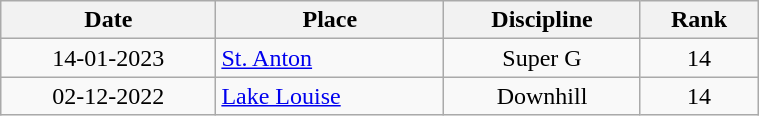<table class="wikitable" width=40% style="font-size:100%; text-align:center;">
<tr>
<th>Date</th>
<th>Place</th>
<th>Discipline</th>
<th>Rank</th>
</tr>
<tr>
<td>14-01-2023</td>
<td align=left> <a href='#'>St. Anton</a></td>
<td>Super G</td>
<td>14</td>
</tr>
<tr>
<td>02-12-2022</td>
<td align=left> <a href='#'>Lake Louise</a></td>
<td>Downhill</td>
<td>14</td>
</tr>
</table>
